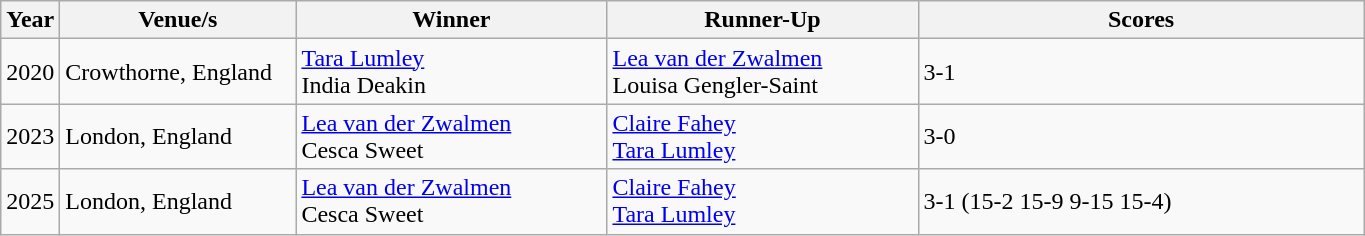<table class="wikitable" style="font-size: 100%">
<tr>
<th width=25>Year</th>
<th width=150>Venue/s</th>
<th width=200>Winner</th>
<th width=200>Runner-Up</th>
<th width=290>Scores</th>
</tr>
<tr>
<td>2020</td>
<td>Crowthorne, England</td>
<td> <a href='#'>Tara Lumley</a> <br>  India Deakin</td>
<td> <a href='#'>Lea van der Zwalmen</a> <br>  Louisa Gengler-Saint</td>
<td>3-1</td>
</tr>
<tr>
<td>2023</td>
<td>London, England</td>
<td> <a href='#'>Lea van der Zwalmen</a> <br>  Cesca Sweet</td>
<td> <a href='#'>Claire Fahey</a> <br>  <a href='#'>Tara Lumley</a></td>
<td>3-0</td>
</tr>
<tr>
<td>2025</td>
<td>London, England</td>
<td> <a href='#'>Lea van der Zwalmen</a> <br>  Cesca Sweet</td>
<td> <a href='#'>Claire Fahey</a> <br>  <a href='#'>Tara Lumley</a></td>
<td>3-1 (15-2 15-9 9-15 15-4)</td>
</tr>
</table>
